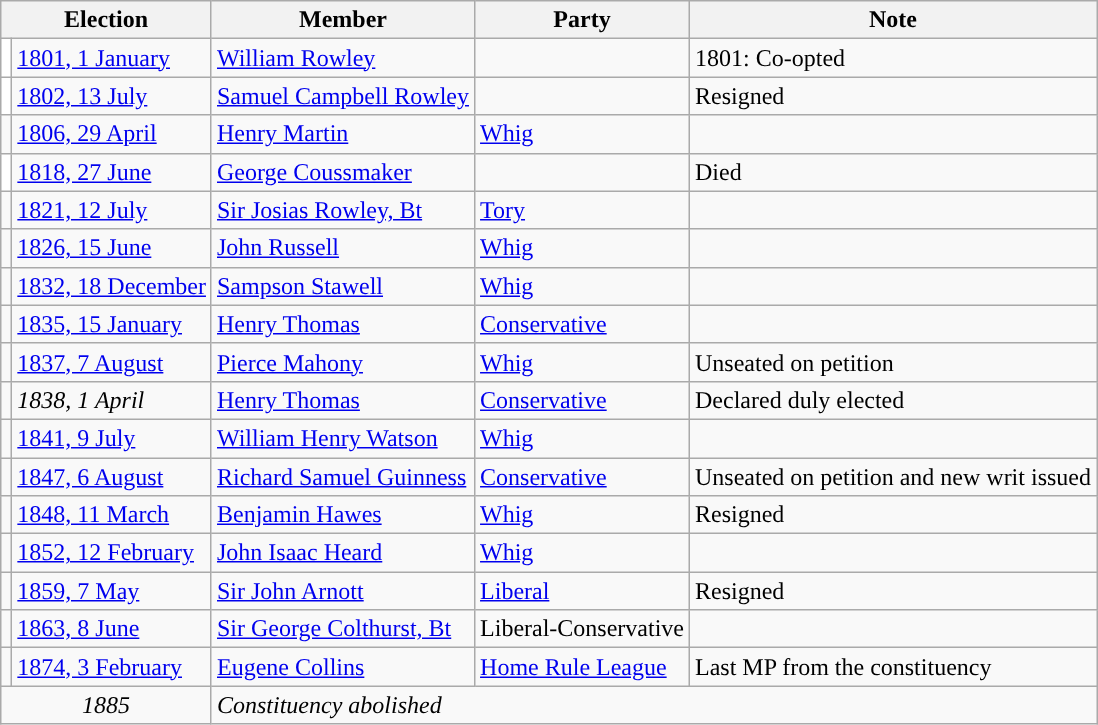<table class="wikitable">
<tr>
<th colspan="2">Election</th>
<th>Member</th>
<th>Party</th>
<th>Note</th>
</tr>
<tr>
<td style="color:inherit;background-color: white"></td>
<td><a href='#'>1801, 1 January</a></td>
<td><a href='#'>William Rowley</a></td>
<td></td>
<td>1801: Co-opted</td>
</tr>
<tr>
<td style="color:inherit;background-color: white"></td>
<td><a href='#'>1802, 13 July</a></td>
<td><a href='#'>Samuel Campbell Rowley</a></td>
<td></td>
<td>Resigned</td>
</tr>
<tr>
<td style="color:inherit;background-color: "></td>
<td><a href='#'>1806, 29 April</a></td>
<td><a href='#'>Henry Martin</a></td>
<td><a href='#'>Whig</a></td>
<td></td>
</tr>
<tr>
<td style="color:inherit;background-color: white"></td>
<td><a href='#'>1818, 27 June</a></td>
<td><a href='#'>George Coussmaker</a></td>
<td></td>
<td>Died</td>
</tr>
<tr>
<td style="color:inherit;background-color: "></td>
<td><a href='#'>1821, 12 July</a></td>
<td><a href='#'>Sir Josias Rowley, Bt</a></td>
<td><a href='#'>Tory</a></td>
<td></td>
</tr>
<tr>
<td style="color:inherit;background-color: "></td>
<td><a href='#'>1826, 15 June</a></td>
<td><a href='#'>John Russell</a></td>
<td><a href='#'>Whig</a></td>
<td></td>
</tr>
<tr>
<td style="color:inherit;background-color: "></td>
<td><a href='#'>1832, 18 December</a></td>
<td><a href='#'>Sampson Stawell</a></td>
<td><a href='#'>Whig</a></td>
<td></td>
</tr>
<tr>
<td style="color:inherit;background-color: "></td>
<td><a href='#'>1835, 15 January</a></td>
<td><a href='#'>Henry Thomas</a></td>
<td><a href='#'>Conservative</a></td>
<td></td>
</tr>
<tr>
<td style="color:inherit;background-color: "></td>
<td><a href='#'>1837, 7 August</a></td>
<td><a href='#'>Pierce Mahony</a></td>
<td><a href='#'>Whig</a></td>
<td>Unseated on petition</td>
</tr>
<tr>
<td style="color:inherit;background-color: "></td>
<td><em>1838, 1 April</em></td>
<td><a href='#'>Henry Thomas</a></td>
<td><a href='#'>Conservative</a></td>
<td>Declared duly elected</td>
</tr>
<tr>
<td style="color:inherit;background-color: "></td>
<td><a href='#'>1841, 9 July</a></td>
<td><a href='#'>William Henry Watson</a></td>
<td><a href='#'>Whig</a></td>
<td></td>
</tr>
<tr>
<td style="color:inherit;background-color: "></td>
<td><a href='#'>1847, 6 August</a></td>
<td><a href='#'>Richard Samuel Guinness</a></td>
<td><a href='#'>Conservative</a></td>
<td>Unseated on petition and new writ issued</td>
</tr>
<tr>
<td style="color:inherit;background-color: "></td>
<td><a href='#'>1848, 11 March</a></td>
<td><a href='#'>Benjamin Hawes</a></td>
<td><a href='#'>Whig</a></td>
<td>Resigned</td>
</tr>
<tr>
<td style="color:inherit;background-color: "></td>
<td><a href='#'>1852, 12 February</a></td>
<td><a href='#'>John Isaac Heard</a></td>
<td><a href='#'>Whig</a></td>
<td></td>
</tr>
<tr>
<td style="color:inherit;background-color: "></td>
<td><a href='#'>1859, 7 May</a></td>
<td><a href='#'>Sir John Arnott</a></td>
<td><a href='#'>Liberal</a></td>
<td>Resigned</td>
</tr>
<tr>
<td style="color:inherit;background-color: "></td>
<td><a href='#'>1863, 8 June</a></td>
<td><a href='#'>Sir George Colthurst, Bt</a></td>
<td>Liberal-Conservative</td>
<td></td>
</tr>
<tr>
<td style="color:inherit;background-color: "></td>
<td><a href='#'>1874, 3 February</a></td>
<td><a href='#'>Eugene Collins</a></td>
<td><a href='#'>Home Rule League</a></td>
<td>Last MP from the constituency</td>
</tr>
<tr>
<td colspan="2" align="center"><em>1885</em></td>
<td colspan="3"><em>Constituency abolished</em></td>
</tr>
</table>
